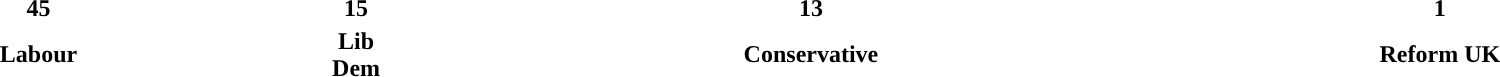<table style="width:100%; text-align:center;">
<tr>
<td style="background:"><strong>45</strong></td>
<td style="background:"><strong>15</strong></td>
<td style="background:"><strong>13</strong></td>
<td style="background:"><strong>1</strong></td>
</tr>
<tr>
<td><span><strong>Labour</strong></span></td>
<td><span><strong>Lib<br>Dem</strong></span></td>
<td><span><strong>Conservative</strong></span></td>
<td><span><strong>Reform UK</strong></span></td>
</tr>
</table>
